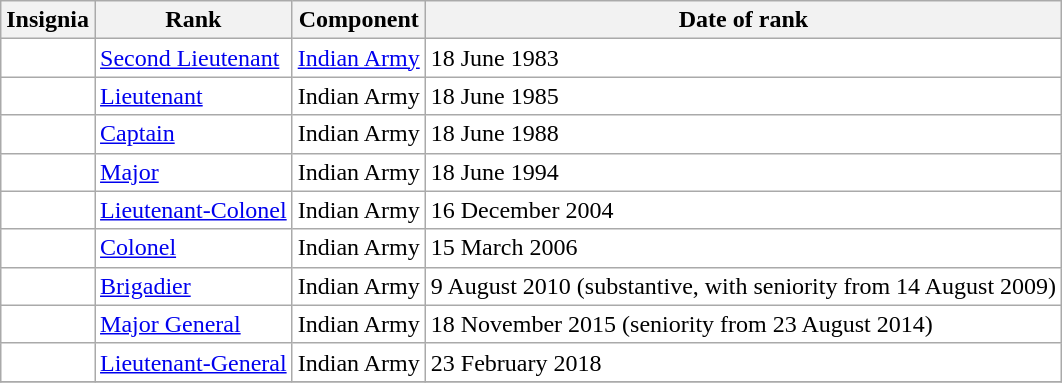<table class="wikitable" style="background:white">
<tr>
<th>Insignia</th>
<th>Rank</th>
<th>Component</th>
<th>Date of rank</th>
</tr>
<tr>
<td align="center"></td>
<td><a href='#'>Second Lieutenant</a></td>
<td><a href='#'>Indian Army</a></td>
<td>18 June 1983</td>
</tr>
<tr>
<td align="center"></td>
<td><a href='#'>Lieutenant</a></td>
<td>Indian Army</td>
<td>18 June 1985</td>
</tr>
<tr>
<td align="center"></td>
<td><a href='#'>Captain</a></td>
<td>Indian Army</td>
<td>18 June 1988</td>
</tr>
<tr>
<td align="center"></td>
<td><a href='#'>Major</a></td>
<td>Indian Army</td>
<td>18 June 1994</td>
</tr>
<tr>
<td align="center"></td>
<td><a href='#'>Lieutenant-Colonel</a></td>
<td>Indian Army</td>
<td>16 December 2004</td>
</tr>
<tr>
<td align="center"></td>
<td><a href='#'>Colonel</a></td>
<td>Indian Army</td>
<td>15 March 2006</td>
</tr>
<tr>
<td align="center"></td>
<td><a href='#'>Brigadier</a></td>
<td>Indian Army</td>
<td>9 August 2010 (substantive, with seniority from 14 August 2009)</td>
</tr>
<tr>
<td align="center"></td>
<td><a href='#'>Major General</a></td>
<td>Indian Army</td>
<td>18 November 2015 (seniority from 23 August 2014)</td>
</tr>
<tr>
<td align="center"></td>
<td><a href='#'>Lieutenant-General</a></td>
<td>Indian Army</td>
<td>23 February 2018</td>
</tr>
<tr>
</tr>
</table>
